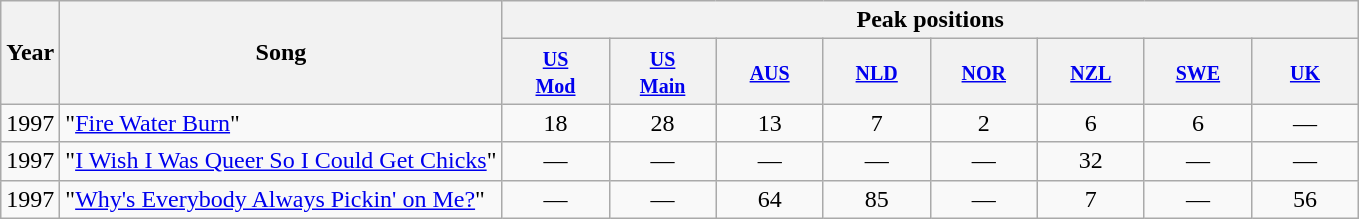<table class="wikitable">
<tr>
<th rowspan="2">Year</th>
<th rowspan="2">Song</th>
<th colspan="8">Peak positions</th>
</tr>
<tr>
<th style="width:4em"><small><a href='#'>US<br>Mod</a><br></small></th>
<th style="width:4em"><small><a href='#'>US<br>Main</a><br></small></th>
<th style="width:4em"><small><a href='#'>AUS</a><br></small></th>
<th style="width:4em"><small><a href='#'>NLD</a><br></small></th>
<th style="width:4em"><small><a href='#'>NOR</a><br></small></th>
<th style="width:4em"><small><a href='#'>NZL</a><br></small></th>
<th style="width:4em"><small><a href='#'>SWE</a><br></small></th>
<th style="width:4em"><small><a href='#'>UK</a><br></small></th>
</tr>
<tr>
<td>1997</td>
<td>"<a href='#'>Fire Water Burn</a>"</td>
<td style="text-align:center;">18</td>
<td style="text-align:center;">28</td>
<td style="text-align:center;">13</td>
<td style="text-align:center;">7</td>
<td style="text-align:center;">2</td>
<td style="text-align:center;">6</td>
<td style="text-align:center;">6</td>
<td style="text-align:center;">—</td>
</tr>
<tr>
<td>1997</td>
<td>"<a href='#'>I Wish I Was Queer So I Could Get Chicks</a>"</td>
<td style="text-align:center;">—</td>
<td style="text-align:center;">—</td>
<td style="text-align:center;">—</td>
<td style="text-align:center;">—</td>
<td style="text-align:center;">—</td>
<td style="text-align:center;">32</td>
<td style="text-align:center;">—</td>
<td style="text-align:center;">—</td>
</tr>
<tr>
<td>1997</td>
<td>"<a href='#'>Why's Everybody Always Pickin' on Me?</a>"</td>
<td style="text-align:center;">—</td>
<td style="text-align:center;">—</td>
<td style="text-align:center;">64</td>
<td style="text-align:center;">85</td>
<td style="text-align:center;">—</td>
<td style="text-align:center;">7</td>
<td style="text-align:center;">—</td>
<td style="text-align:center;">56</td>
</tr>
</table>
